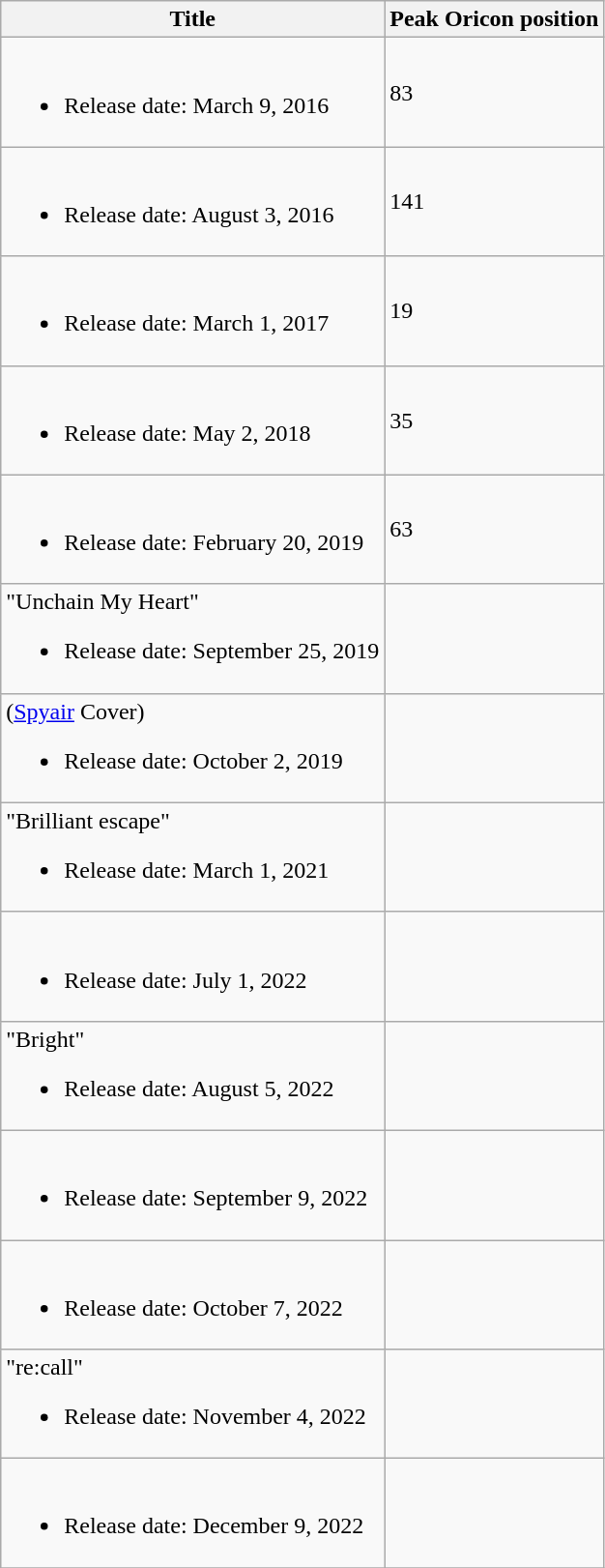<table class="wikitable">
<tr>
<th>Title</th>
<th>Peak Oricon position</th>
</tr>
<tr>
<td><br><ul><li>Release date: March 9, 2016</li></ul></td>
<td>83</td>
</tr>
<tr>
<td><br><ul><li>Release date: August 3, 2016</li></ul></td>
<td>141</td>
</tr>
<tr>
<td><br><ul><li>Release date: March 1, 2017</li></ul></td>
<td>19</td>
</tr>
<tr>
<td><br><ul><li>Release date: May 2, 2018</li></ul></td>
<td>35</td>
</tr>
<tr>
<td><br><ul><li>Release date: February 20, 2019</li></ul></td>
<td>63</td>
</tr>
<tr>
<td>"Unchain My Heart"<br><ul><li>Release date: September 25, 2019</li></ul></td>
<td></td>
</tr>
<tr>
<td> (<a href='#'>Spyair</a> Cover)<br><ul><li>Release date: October 2, 2019</li></ul></td>
<td></td>
</tr>
<tr>
<td>"Brilliant escape"<br><ul><li>Release date: March 1, 2021</li></ul></td>
<td></td>
</tr>
<tr>
<td><br><ul><li>Release date: July 1, 2022</li></ul></td>
<td></td>
</tr>
<tr>
<td>"Bright"<br><ul><li>Release date: August 5, 2022</li></ul></td>
<td></td>
</tr>
<tr>
<td><br><ul><li>Release date: September 9, 2022</li></ul></td>
<td></td>
</tr>
<tr>
<td><br><ul><li>Release date: October 7, 2022</li></ul></td>
<td></td>
</tr>
<tr>
<td>"re:call"<br><ul><li>Release date: November 4, 2022</li></ul></td>
<td></td>
</tr>
<tr>
<td><br><ul><li>Release date: December 9, 2022</li></ul></td>
<td></td>
</tr>
<tr>
</tr>
</table>
